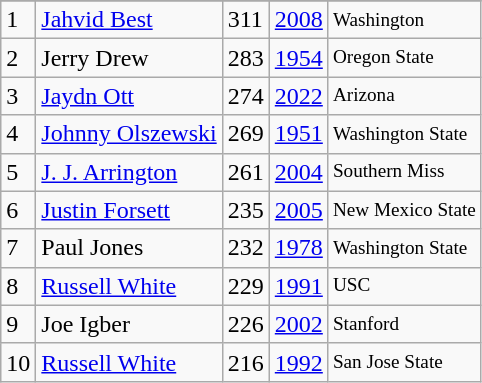<table class="wikitable">
<tr>
</tr>
<tr>
<td>1</td>
<td><a href='#'>Jahvid Best</a></td>
<td>311</td>
<td><a href='#'>2008</a></td>
<td style="font-size:80%;">Washington</td>
</tr>
<tr>
<td>2</td>
<td>Jerry Drew</td>
<td>283</td>
<td><a href='#'>1954</a></td>
<td style="font-size:80%;">Oregon State</td>
</tr>
<tr>
<td>3</td>
<td><a href='#'>Jaydn Ott</a></td>
<td>274</td>
<td><a href='#'>2022</a></td>
<td style="font-size:80%;">Arizona</td>
</tr>
<tr>
<td>4</td>
<td><a href='#'>Johnny Olszewski</a></td>
<td>269</td>
<td><a href='#'>1951</a></td>
<td style="font-size:80%;">Washington State</td>
</tr>
<tr>
<td>5</td>
<td><a href='#'>J. J. Arrington</a></td>
<td>261</td>
<td><a href='#'>2004</a></td>
<td style="font-size:80%;">Southern Miss</td>
</tr>
<tr>
<td>6</td>
<td><a href='#'>Justin Forsett</a></td>
<td>235</td>
<td><a href='#'>2005</a></td>
<td style="font-size:80%;">New Mexico State</td>
</tr>
<tr>
<td>7</td>
<td>Paul Jones</td>
<td>232</td>
<td><a href='#'>1978</a></td>
<td style="font-size:80%;">Washington State</td>
</tr>
<tr>
<td>8</td>
<td><a href='#'>Russell White</a></td>
<td>229</td>
<td><a href='#'>1991</a></td>
<td style="font-size:80%;">USC</td>
</tr>
<tr>
<td>9</td>
<td>Joe Igber</td>
<td>226</td>
<td><a href='#'>2002</a></td>
<td style="font-size:80%;">Stanford</td>
</tr>
<tr>
<td>10</td>
<td><a href='#'>Russell White</a></td>
<td>216</td>
<td><a href='#'>1992</a></td>
<td style="font-size:80%;">San Jose State</td>
</tr>
</table>
